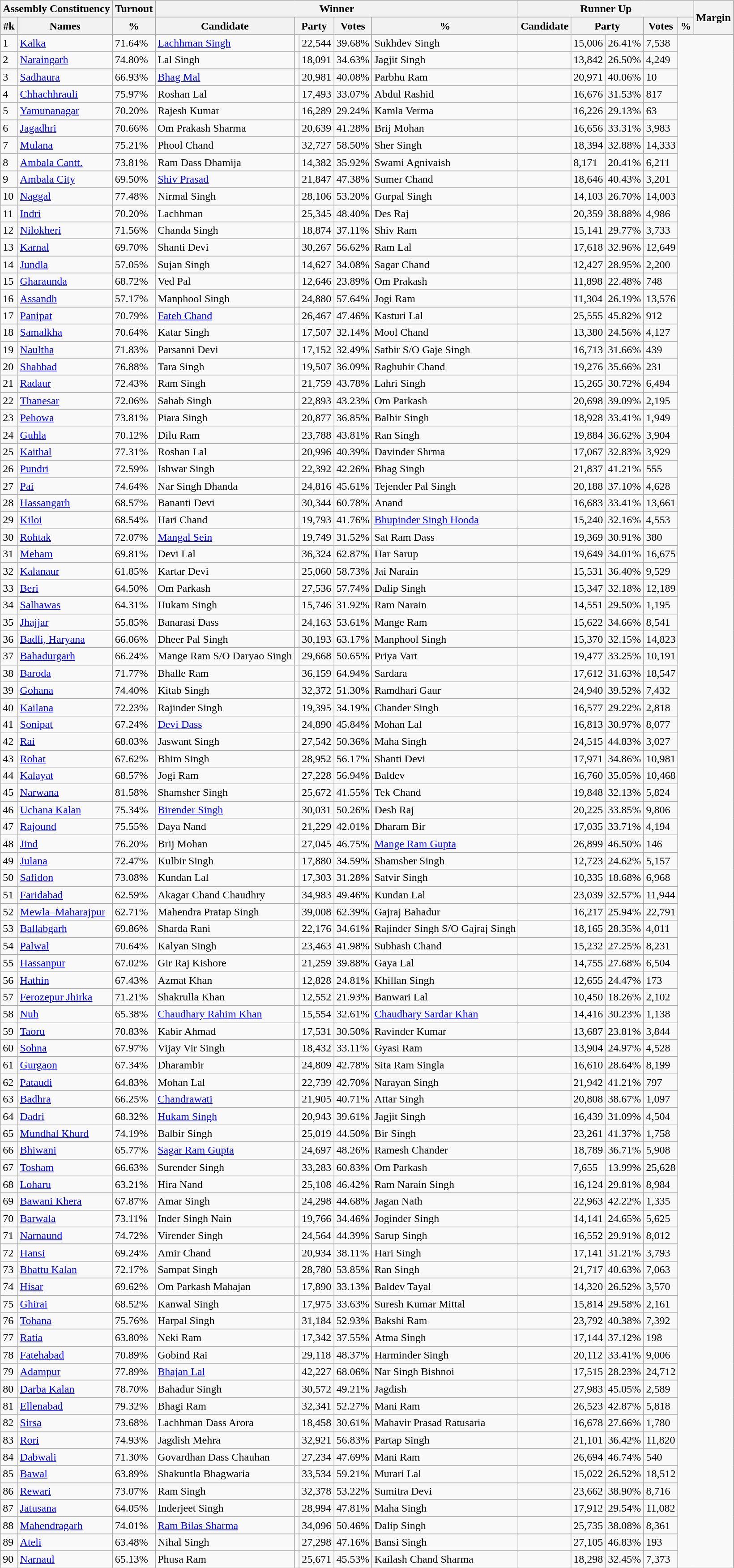<table class="wikitable sortable">
<tr>
<th colspan="2">Assembly Constituency</th>
<th>Turnout</th>
<th colspan="5">Winner</th>
<th colspan="5">Runner Up</th>
<th rowspan="2" data-sort-type=number>Margin</th>
</tr>
<tr>
<th>#k</th>
<th>Names</th>
<th>%</th>
<th>Candidate</th>
<th colspan="2">Party</th>
<th data-sort-type=number>Votes</th>
<th>%</th>
<th>Candidate</th>
<th colspan="2">Party</th>
<th data-sort-type=number>Votes</th>
<th>%</th>
</tr>
<tr>
<td>1</td>
<td><a href='#'>Kalka</a></td>
<td>71.64%</td>
<td><a href='#'>Lachhman Singh</a></td>
<td></td>
<td>22,544</td>
<td>39.68%</td>
<td>Sukhdev Singh</td>
<td></td>
<td>15,006</td>
<td>26.41%</td>
<td>7,538</td>
</tr>
<tr>
<td>2</td>
<td><a href='#'>Naraingarh</a></td>
<td>74.80%</td>
<td>Lal Singh</td>
<td></td>
<td>18,091</td>
<td>34.63%</td>
<td>Jagjit Singh</td>
<td></td>
<td>13,842</td>
<td>26.50%</td>
<td>4,249</td>
</tr>
<tr>
<td>3</td>
<td><a href='#'>Sadhaura</a></td>
<td>66.93%</td>
<td><a href='#'>Bhag Mal</a></td>
<td></td>
<td>20,981</td>
<td>40.08%</td>
<td>Parbhu Ram</td>
<td></td>
<td>20,971</td>
<td>40.06%</td>
<td>10</td>
</tr>
<tr>
<td>4</td>
<td><a href='#'>Chhachhrauli</a></td>
<td>75.97%</td>
<td>Roshan Lal</td>
<td></td>
<td>17,493</td>
<td>33.07%</td>
<td>Abdul Rashid</td>
<td></td>
<td>16,676</td>
<td>31.53%</td>
<td>817</td>
</tr>
<tr>
<td>5</td>
<td><a href='#'>Yamunanagar</a></td>
<td>70.20%</td>
<td>Rajesh Kumar</td>
<td></td>
<td>16,289</td>
<td>29.24%</td>
<td>Kamla Verma</td>
<td></td>
<td>16,226</td>
<td>29.13%</td>
<td>63</td>
</tr>
<tr>
<td>6</td>
<td><a href='#'>Jagadhri</a></td>
<td>70.66%</td>
<td>Om Prakash Sharma</td>
<td></td>
<td>20,639</td>
<td>41.28%</td>
<td>Brij Mohan</td>
<td></td>
<td>16,656</td>
<td>33.31%</td>
<td>3,983</td>
</tr>
<tr>
<td>7</td>
<td><a href='#'>Mulana</a></td>
<td>75.21%</td>
<td>Phool Chand</td>
<td></td>
<td>32,727</td>
<td>58.50%</td>
<td>Sher Singh</td>
<td></td>
<td>18,394</td>
<td>32.88%</td>
<td>14,333</td>
</tr>
<tr>
<td>8</td>
<td><a href='#'>Ambala Cantt.</a></td>
<td>73.81%</td>
<td>Ram Dass Dhamija</td>
<td></td>
<td>14,382</td>
<td>35.92%</td>
<td>Swami Agnivaish</td>
<td></td>
<td>8,171</td>
<td>20.41%</td>
<td>6,211</td>
</tr>
<tr>
<td>9</td>
<td><a href='#'>Ambala City</a></td>
<td>69.50%</td>
<td><a href='#'>Shiv Prasad</a></td>
<td></td>
<td>21,847</td>
<td>47.38%</td>
<td>Sumer Chand</td>
<td></td>
<td>18,646</td>
<td>40.43%</td>
<td>3,201</td>
</tr>
<tr>
<td>10</td>
<td><a href='#'>Naggal</a></td>
<td>77.48%</td>
<td>Nirmal Singh</td>
<td></td>
<td>28,106</td>
<td>53.20%</td>
<td>Gurpal Singh</td>
<td></td>
<td>14,103</td>
<td>26.70%</td>
<td>14,003</td>
</tr>
<tr>
<td>11</td>
<td><a href='#'>Indri</a></td>
<td>70.20%</td>
<td>Lachhman</td>
<td></td>
<td>25,345</td>
<td>48.40%</td>
<td>Des Raj</td>
<td></td>
<td>20,359</td>
<td>38.88%</td>
<td>4,986</td>
</tr>
<tr>
<td>12</td>
<td><a href='#'>Nilokheri</a></td>
<td>71.56%</td>
<td>Chanda Singh</td>
<td></td>
<td>18,874</td>
<td>37.11%</td>
<td>Shiv Ram</td>
<td></td>
<td>15,141</td>
<td>29.77%</td>
<td>3,733</td>
</tr>
<tr>
<td>13</td>
<td><a href='#'>Karnal</a></td>
<td>69.70%</td>
<td>Shanti Devi</td>
<td></td>
<td>30,267</td>
<td>56.62%</td>
<td>Ram Lal</td>
<td></td>
<td>17,618</td>
<td>32.96%</td>
<td>12,649</td>
</tr>
<tr>
<td>14</td>
<td><a href='#'>Jundla</a></td>
<td>57.05%</td>
<td>Sujan Singh</td>
<td></td>
<td>14,627</td>
<td>34.08%</td>
<td>Sagar Chand</td>
<td></td>
<td>12,427</td>
<td>28.95%</td>
<td>2,200</td>
</tr>
<tr>
<td>15</td>
<td><a href='#'>Gharaunda</a></td>
<td>68.72%</td>
<td>Ved Pal</td>
<td></td>
<td>12,646</td>
<td>23.89%</td>
<td>Om Prakash</td>
<td></td>
<td>11,898</td>
<td>22.48%</td>
<td>748</td>
</tr>
<tr>
<td>16</td>
<td><a href='#'>Assandh</a></td>
<td>57.17%</td>
<td>Manphool Singh</td>
<td></td>
<td>24,880</td>
<td>57.64%</td>
<td>Jogi Ram</td>
<td></td>
<td>11,304</td>
<td>26.19%</td>
<td>13,576</td>
</tr>
<tr>
<td>17</td>
<td><a href='#'>Panipat</a></td>
<td>70.79%</td>
<td><a href='#'>Fateh Chand</a></td>
<td></td>
<td>26,467</td>
<td>47.46%</td>
<td>Kasturi Lal</td>
<td></td>
<td>25,555</td>
<td>45.82%</td>
<td>912</td>
</tr>
<tr>
<td>18</td>
<td><a href='#'>Samalkha</a></td>
<td>70.64%</td>
<td>Katar Singh</td>
<td></td>
<td>17,507</td>
<td>32.14%</td>
<td>Mool Chand</td>
<td></td>
<td>13,380</td>
<td>24.56%</td>
<td>4,127</td>
</tr>
<tr>
<td>19</td>
<td><a href='#'>Naultha</a></td>
<td>71.83%</td>
<td>Parsanni Devi</td>
<td></td>
<td>17,152</td>
<td>32.49%</td>
<td>Satbir S/O Gaje Singh</td>
<td></td>
<td>16,713</td>
<td>31.66%</td>
<td>439</td>
</tr>
<tr>
<td>20</td>
<td><a href='#'>Shahbad</a></td>
<td>76.88%</td>
<td>Tara Singh</td>
<td></td>
<td>19,507</td>
<td>36.09%</td>
<td>Raghubir Chand</td>
<td></td>
<td>19,276</td>
<td>35.66%</td>
<td>231</td>
</tr>
<tr>
<td>21</td>
<td><a href='#'>Radaur</a></td>
<td>72.43%</td>
<td>Ram Singh</td>
<td></td>
<td>21,759</td>
<td>43.78%</td>
<td>Lahri Singh</td>
<td></td>
<td>15,265</td>
<td>30.72%</td>
<td>6,494</td>
</tr>
<tr>
<td>22</td>
<td><a href='#'>Thanesar</a></td>
<td>72.06%</td>
<td>Sahab Singh</td>
<td></td>
<td>22,893</td>
<td>43.23%</td>
<td>Om Parkash</td>
<td></td>
<td>20,698</td>
<td>39.09%</td>
<td>2,195</td>
</tr>
<tr>
<td>23</td>
<td><a href='#'>Pehowa</a></td>
<td>73.81%</td>
<td>Piara Singh</td>
<td></td>
<td>20,877</td>
<td>36.85%</td>
<td>Balbir Singh</td>
<td></td>
<td>18,928</td>
<td>33.41%</td>
<td>1,949</td>
</tr>
<tr>
<td>24</td>
<td><a href='#'>Guhla</a></td>
<td>70.12%</td>
<td>Dilu Ram</td>
<td></td>
<td>23,788</td>
<td>43.81%</td>
<td>Ran Singh</td>
<td></td>
<td>19,884</td>
<td>36.62%</td>
<td>3,904</td>
</tr>
<tr>
<td>25</td>
<td><a href='#'>Kaithal</a></td>
<td>77.31%</td>
<td>Roshan Lal</td>
<td></td>
<td>20,996</td>
<td>40.39%</td>
<td>Davinder Shrma</td>
<td></td>
<td>17,067</td>
<td>32.83%</td>
<td>3,929</td>
</tr>
<tr>
<td>26</td>
<td><a href='#'>Pundri</a></td>
<td>72.59%</td>
<td>Ishwar Singh</td>
<td></td>
<td>22,392</td>
<td>42.26%</td>
<td>Bhag Singh</td>
<td></td>
<td>21,837</td>
<td>41.21%</td>
<td>555</td>
</tr>
<tr>
<td>27</td>
<td><a href='#'>Pai</a></td>
<td>74.64%</td>
<td>Nar Singh Dhanda</td>
<td></td>
<td>24,816</td>
<td>45.61%</td>
<td>Tejender Pal Singh</td>
<td></td>
<td>20,188</td>
<td>37.10%</td>
<td>4,628</td>
</tr>
<tr>
<td>28</td>
<td><a href='#'>Hassangarh</a></td>
<td>68.57%</td>
<td>Bananti Devi</td>
<td></td>
<td>30,344</td>
<td>60.78%</td>
<td>Anand</td>
<td></td>
<td>16,683</td>
<td>33.41%</td>
<td>13,661</td>
</tr>
<tr>
<td>29</td>
<td><a href='#'>Kiloi</a></td>
<td>68.54%</td>
<td>Hari Chand</td>
<td></td>
<td>19,793</td>
<td>41.76%</td>
<td><a href='#'>Bhupinder Singh Hooda</a></td>
<td></td>
<td>15,240</td>
<td>32.16%</td>
<td>4,553</td>
</tr>
<tr>
<td>30</td>
<td><a href='#'>Rohtak</a></td>
<td>72.07%</td>
<td><a href='#'>Mangal Sein</a></td>
<td></td>
<td>19,749</td>
<td>31.52%</td>
<td>Sat Ram Dass</td>
<td></td>
<td>19,369</td>
<td>30.91%</td>
<td>380</td>
</tr>
<tr>
<td>31</td>
<td><a href='#'>Meham</a></td>
<td>69.81%</td>
<td>Devi Lal</td>
<td></td>
<td>36,324</td>
<td>62.87%</td>
<td>Har Sarup</td>
<td></td>
<td>19,649</td>
<td>34.01%</td>
<td>16,675</td>
</tr>
<tr>
<td>32</td>
<td><a href='#'>Kalanaur</a></td>
<td>61.85%</td>
<td>Kartar Devi</td>
<td></td>
<td>25,060</td>
<td>58.73%</td>
<td>Jai Narain</td>
<td></td>
<td>15,531</td>
<td>36.40%</td>
<td>9,529</td>
</tr>
<tr>
<td>33</td>
<td><a href='#'>Beri</a></td>
<td>64.50%</td>
<td>Om Parkash</td>
<td></td>
<td>27,536</td>
<td>57.74%</td>
<td>Dalip Singh</td>
<td></td>
<td>15,347</td>
<td>32.18%</td>
<td>12,189</td>
</tr>
<tr>
<td>34</td>
<td><a href='#'>Salhawas</a></td>
<td>64.31%</td>
<td>Hukam Singh</td>
<td></td>
<td>15,746</td>
<td>31.92%</td>
<td>Ram Narain</td>
<td></td>
<td>14,551</td>
<td>29.50%</td>
<td>1,195</td>
</tr>
<tr>
<td>35</td>
<td><a href='#'>Jhajjar</a></td>
<td>55.85%</td>
<td>Banarasi Dass</td>
<td></td>
<td>24,163</td>
<td>53.61%</td>
<td>Mange Ram</td>
<td></td>
<td>15,622</td>
<td>34.66%</td>
<td>8,541</td>
</tr>
<tr>
<td>36</td>
<td><a href='#'>Badli, Haryana</a></td>
<td>66.06%</td>
<td>Dheer Pal Singh</td>
<td></td>
<td>30,193</td>
<td>63.17%</td>
<td>Manphool Singh</td>
<td></td>
<td>15,370</td>
<td>32.15%</td>
<td>14,823</td>
</tr>
<tr>
<td>37</td>
<td><a href='#'>Bahadurgarh</a></td>
<td>66.24%</td>
<td>Mange Ram S/O Daryao Singh</td>
<td></td>
<td>29,668</td>
<td>50.65%</td>
<td>Priya Vart</td>
<td></td>
<td>19,477</td>
<td>33.25%</td>
<td>10,191</td>
</tr>
<tr>
<td>38</td>
<td><a href='#'>Baroda</a></td>
<td>71.77%</td>
<td>Bhalle Ram</td>
<td></td>
<td>36,159</td>
<td>64.94%</td>
<td>Sardara</td>
<td></td>
<td>17,612</td>
<td>31.63%</td>
<td>18,547</td>
</tr>
<tr>
<td>39</td>
<td><a href='#'>Gohana</a></td>
<td>74.40%</td>
<td>Kitab Singh</td>
<td></td>
<td>32,372</td>
<td>51.30%</td>
<td>Ramdhari Gaur</td>
<td></td>
<td>24,940</td>
<td>39.52%</td>
<td>7,432</td>
</tr>
<tr>
<td>40</td>
<td><a href='#'>Kailana</a></td>
<td>72.23%</td>
<td>Rajinder Singh</td>
<td></td>
<td>19,395</td>
<td>34.19%</td>
<td>Chander Singh</td>
<td></td>
<td>16,577</td>
<td>29.22%</td>
<td>2,818</td>
</tr>
<tr>
<td>41</td>
<td><a href='#'>Sonipat</a></td>
<td>67.24%</td>
<td><a href='#'>Devi Dass</a></td>
<td></td>
<td>24,890</td>
<td>45.84%</td>
<td>Mohan Lal</td>
<td></td>
<td>16,813</td>
<td>30.97%</td>
<td>8,077</td>
</tr>
<tr>
<td>42</td>
<td><a href='#'>Rai</a></td>
<td>68.03%</td>
<td>Jaswant Singh</td>
<td></td>
<td>27,542</td>
<td>50.36%</td>
<td>Maha Singh</td>
<td></td>
<td>24,515</td>
<td>44.83%</td>
<td>3,027</td>
</tr>
<tr>
<td>43</td>
<td><a href='#'>Rohat</a></td>
<td>67.62%</td>
<td>Bhim Singh</td>
<td></td>
<td>28,952</td>
<td>56.17%</td>
<td>Shanti Devi</td>
<td></td>
<td>17,971</td>
<td>34.86%</td>
<td>10,981</td>
</tr>
<tr>
<td>44</td>
<td><a href='#'>Kalayat</a></td>
<td>68.57%</td>
<td>Jogi Ram</td>
<td></td>
<td>27,228</td>
<td>56.94%</td>
<td>Baldev</td>
<td></td>
<td>16,760</td>
<td>35.05%</td>
<td>10,468</td>
</tr>
<tr>
<td>45</td>
<td><a href='#'>Narwana</a></td>
<td>81.58%</td>
<td>Shamsher Singh</td>
<td></td>
<td>25,672</td>
<td>41.55%</td>
<td>Tek Chand</td>
<td></td>
<td>19,848</td>
<td>32.13%</td>
<td>5,824</td>
</tr>
<tr>
<td>46</td>
<td><a href='#'>Uchana Kalan</a></td>
<td>75.34%</td>
<td><a href='#'>Birender Singh</a></td>
<td></td>
<td>30,031</td>
<td>50.26%</td>
<td>Desh Raj</td>
<td></td>
<td>20,225</td>
<td>33.85%</td>
<td>9,806</td>
</tr>
<tr>
<td>47</td>
<td><a href='#'>Rajound</a></td>
<td>75.55%</td>
<td>Daya Nand</td>
<td></td>
<td>21,229</td>
<td>42.01%</td>
<td>Dharam Bir</td>
<td></td>
<td>17,035</td>
<td>33.71%</td>
<td>4,194</td>
</tr>
<tr>
<td>48</td>
<td><a href='#'>Jind</a></td>
<td>76.20%</td>
<td>Brij Mohan</td>
<td></td>
<td>27,045</td>
<td>46.75%</td>
<td><a href='#'>Mange Ram Gupta</a></td>
<td></td>
<td>26,899</td>
<td>46.50%</td>
<td>146</td>
</tr>
<tr>
<td>49</td>
<td><a href='#'>Julana</a></td>
<td>72.47%</td>
<td>Kulbir Singh</td>
<td></td>
<td>17,880</td>
<td>34.59%</td>
<td>Shamsher Singh</td>
<td></td>
<td>12,723</td>
<td>24.62%</td>
<td>5,157</td>
</tr>
<tr>
<td>50</td>
<td><a href='#'>Safidon</a></td>
<td>73.08%</td>
<td>Kundan Lal</td>
<td></td>
<td>17,303</td>
<td>31.28%</td>
<td>Satvir Singh</td>
<td></td>
<td>10,335</td>
<td>18.68%</td>
<td>6,968</td>
</tr>
<tr>
<td>51</td>
<td><a href='#'>Faridabad</a></td>
<td>62.59%</td>
<td>Akagar Chand Chaudhry</td>
<td></td>
<td>34,983</td>
<td>49.46%</td>
<td>Kundan Lal</td>
<td></td>
<td>23,039</td>
<td>32.57%</td>
<td>11,944</td>
</tr>
<tr>
<td>52</td>
<td><a href='#'>Mewla–Maharajpur</a></td>
<td>62.71%</td>
<td>Mahendra Pratap Singh</td>
<td></td>
<td>39,008</td>
<td>62.39%</td>
<td>Gajraj Bahadur</td>
<td></td>
<td>16,217</td>
<td>25.94%</td>
<td>22,791</td>
</tr>
<tr>
<td>53</td>
<td><a href='#'>Ballabgarh</a></td>
<td>69.86%</td>
<td>Sharda Rani</td>
<td></td>
<td>22,176</td>
<td>34.61%</td>
<td>Rajinder Singh S/O Gajraj Singh</td>
<td></td>
<td>18,165</td>
<td>28.35%</td>
<td>4,011</td>
</tr>
<tr>
<td>54</td>
<td><a href='#'>Palwal</a></td>
<td>70.64%</td>
<td>Kalyan Singh</td>
<td></td>
<td>23,463</td>
<td>41.98%</td>
<td>Subhash Chand</td>
<td></td>
<td>15,232</td>
<td>27.25%</td>
<td>8,231</td>
</tr>
<tr>
<td>55</td>
<td><a href='#'>Hassanpur</a></td>
<td>67.02%</td>
<td>Gir Raj Kishore</td>
<td></td>
<td>21,259</td>
<td>39.88%</td>
<td>Gaya Lal</td>
<td></td>
<td>14,755</td>
<td>27.68%</td>
<td>6,504</td>
</tr>
<tr>
<td>56</td>
<td><a href='#'>Hathin</a></td>
<td>67.43%</td>
<td>Azmat Khan</td>
<td></td>
<td>12,828</td>
<td>24.81%</td>
<td>Khillan Singh</td>
<td></td>
<td>12,655</td>
<td>24.47%</td>
<td>173</td>
</tr>
<tr>
<td>57</td>
<td><a href='#'>Ferozepur Jhirka</a></td>
<td>71.21%</td>
<td>Shakrulla Khan</td>
<td></td>
<td>12,552</td>
<td>21.93%</td>
<td>Banwari Lal</td>
<td></td>
<td>10,450</td>
<td>18.26%</td>
<td>2,102</td>
</tr>
<tr>
<td>58</td>
<td><a href='#'>Nuh</a></td>
<td>65.38%</td>
<td><a href='#'>Chaudhary Rahim Khan</a></td>
<td></td>
<td>15,554</td>
<td>32.61%</td>
<td><a href='#'>Chaudhary Sardar Khan</a></td>
<td></td>
<td>14,416</td>
<td>30.23%</td>
<td>1,138</td>
</tr>
<tr>
<td>59</td>
<td><a href='#'>Taoru</a></td>
<td>70.83%</td>
<td>Kabir Ahmad</td>
<td></td>
<td>17,531</td>
<td>30.50%</td>
<td>Ravinder Kumar</td>
<td></td>
<td>13,687</td>
<td>23.81%</td>
<td>3,844</td>
</tr>
<tr>
<td>60</td>
<td><a href='#'>Sohna</a></td>
<td>67.97%</td>
<td>Vijay Vir Singh</td>
<td></td>
<td>18,432</td>
<td>33.11%</td>
<td>Gyasi Ram</td>
<td></td>
<td>13,904</td>
<td>24.97%</td>
<td>4,528</td>
</tr>
<tr>
<td>61</td>
<td><a href='#'>Gurgaon</a></td>
<td>67.34%</td>
<td>Dharambir</td>
<td></td>
<td>24,809</td>
<td>42.78%</td>
<td>Sita Ram Singla</td>
<td></td>
<td>16,610</td>
<td>28.64%</td>
<td>8,199</td>
</tr>
<tr>
<td>62</td>
<td><a href='#'>Pataudi</a></td>
<td>64.83%</td>
<td>Mohan Lal</td>
<td></td>
<td>22,739</td>
<td>42.70%</td>
<td>Narayan Singh</td>
<td></td>
<td>21,942</td>
<td>41.21%</td>
<td>797</td>
</tr>
<tr>
<td>63</td>
<td><a href='#'>Badhra</a></td>
<td>66.25%</td>
<td><a href='#'>Chandrawati</a></td>
<td></td>
<td>21,905</td>
<td>40.71%</td>
<td>Attar Singh</td>
<td></td>
<td>20,808</td>
<td>38.67%</td>
<td>1,097</td>
</tr>
<tr>
<td>64</td>
<td><a href='#'>Dadri</a></td>
<td>68.32%</td>
<td><a href='#'>Hukam Singh</a></td>
<td></td>
<td>20,943</td>
<td>39.61%</td>
<td>Jagjit Singh</td>
<td></td>
<td>16,439</td>
<td>31.09%</td>
<td>4,504</td>
</tr>
<tr>
<td>65</td>
<td><a href='#'>Mundhal Khurd</a></td>
<td>74.19%</td>
<td>Balbir Singh</td>
<td></td>
<td>25,019</td>
<td>44.50%</td>
<td>Bir Singh</td>
<td></td>
<td>23,261</td>
<td>41.37%</td>
<td>1,758</td>
</tr>
<tr>
<td>66</td>
<td><a href='#'>Bhiwani</a></td>
<td>65.77%</td>
<td><a href='#'>Sagar Ram Gupta</a></td>
<td></td>
<td>24,697</td>
<td>48.26%</td>
<td>Ramesh Chander</td>
<td></td>
<td>18,789</td>
<td>36.71%</td>
<td>5,908</td>
</tr>
<tr>
<td>67</td>
<td><a href='#'>Tosham</a></td>
<td>66.63%</td>
<td>Surender Singh</td>
<td></td>
<td>33,283</td>
<td>60.83%</td>
<td>Om Parkash</td>
<td></td>
<td>7,655</td>
<td>13.99%</td>
<td>25,628</td>
</tr>
<tr>
<td>68</td>
<td><a href='#'>Loharu</a></td>
<td>63.21%</td>
<td>Hira Nand</td>
<td></td>
<td>25,108</td>
<td>46.42%</td>
<td>Ram Narain Singh</td>
<td></td>
<td>16,124</td>
<td>29.81%</td>
<td>8,984</td>
</tr>
<tr>
<td>69</td>
<td><a href='#'>Bawani Khera</a></td>
<td>67.87%</td>
<td>Amar Singh</td>
<td></td>
<td>24,298</td>
<td>44.68%</td>
<td>Jagan Nath</td>
<td></td>
<td>22,963</td>
<td>42.22%</td>
<td>1,335</td>
</tr>
<tr>
<td>70</td>
<td><a href='#'>Barwala</a></td>
<td>73.11%</td>
<td>Inder Singh Nain</td>
<td></td>
<td>19,766</td>
<td>34.46%</td>
<td>Joginder Singh</td>
<td></td>
<td>14,141</td>
<td>24.65%</td>
<td>5,625</td>
</tr>
<tr>
<td>71</td>
<td><a href='#'>Narnaund</a></td>
<td>74.72%</td>
<td>Virender Singh</td>
<td></td>
<td>24,564</td>
<td>44.39%</td>
<td>Sarup Singh</td>
<td></td>
<td>16,552</td>
<td>29.91%</td>
<td>8,012</td>
</tr>
<tr>
<td>72</td>
<td><a href='#'>Hansi</a></td>
<td>69.24%</td>
<td>Amir Chand</td>
<td></td>
<td>20,934</td>
<td>38.11%</td>
<td>Hari Singh</td>
<td></td>
<td>17,141</td>
<td>31.21%</td>
<td>3,793</td>
</tr>
<tr>
<td>73</td>
<td><a href='#'>Bhattu Kalan</a></td>
<td>72.17%</td>
<td>Sampat Singh</td>
<td></td>
<td>28,780</td>
<td>53.85%</td>
<td>Ran Singh</td>
<td></td>
<td>21,717</td>
<td>40.63%</td>
<td>7,063</td>
</tr>
<tr>
<td>74</td>
<td><a href='#'>Hisar</a></td>
<td>69.62%</td>
<td>Om Parkash Mahajan</td>
<td></td>
<td>17,890</td>
<td>33.13%</td>
<td>Baldev Tayal</td>
<td></td>
<td>14,320</td>
<td>26.52%</td>
<td>3,570</td>
</tr>
<tr>
<td>75</td>
<td><a href='#'>Ghirai</a></td>
<td>68.52%</td>
<td>Kanwal Singh</td>
<td></td>
<td>17,975</td>
<td>33.63%</td>
<td>Suresh Kumar Mittal</td>
<td></td>
<td>15,814</td>
<td>29.58%</td>
<td>2,161</td>
</tr>
<tr>
<td>76</td>
<td><a href='#'>Tohana</a></td>
<td>75.76%</td>
<td>Harpal Singh</td>
<td></td>
<td>31,184</td>
<td>52.93%</td>
<td>Bakshi Ram</td>
<td></td>
<td>23,792</td>
<td>40.38%</td>
<td>7,392</td>
</tr>
<tr>
<td>77</td>
<td><a href='#'>Ratia</a></td>
<td>63.80%</td>
<td>Neki Ram</td>
<td></td>
<td>17,342</td>
<td>37.55%</td>
<td>Atma Singh</td>
<td></td>
<td>17,144</td>
<td>37.12%</td>
<td>198</td>
</tr>
<tr>
<td>78</td>
<td><a href='#'>Fatehabad</a></td>
<td>70.89%</td>
<td>Gobind Rai</td>
<td></td>
<td>29,118</td>
<td>48.37%</td>
<td>Harminder Singh</td>
<td></td>
<td>20,112</td>
<td>33.41%</td>
<td>9,006</td>
</tr>
<tr>
<td>79</td>
<td><a href='#'>Adampur</a></td>
<td>77.89%</td>
<td><a href='#'>Bhajan Lal</a></td>
<td></td>
<td>42,227</td>
<td>68.06%</td>
<td>Nar Singh Bishnoi</td>
<td></td>
<td>17,515</td>
<td>28.23%</td>
<td>24,712</td>
</tr>
<tr>
<td>80</td>
<td><a href='#'>Darba Kalan</a></td>
<td>78.70%</td>
<td>Bahadur Singh</td>
<td></td>
<td>30,572</td>
<td>49.21%</td>
<td>Jagdish</td>
<td></td>
<td>27,983</td>
<td>45.05%</td>
<td>2,589</td>
</tr>
<tr>
<td>81</td>
<td><a href='#'>Ellenabad</a></td>
<td>79.32%</td>
<td>Bhagi Ram</td>
<td></td>
<td>32,341</td>
<td>52.27%</td>
<td>Mani Ram</td>
<td></td>
<td>26,523</td>
<td>42.87%</td>
<td>5,818</td>
</tr>
<tr>
<td>82</td>
<td><a href='#'>Sirsa</a></td>
<td>73.68%</td>
<td>Lachhman Dass Arora</td>
<td></td>
<td>18,458</td>
<td>30.61%</td>
<td>Mahavir Prasad Ratusaria</td>
<td></td>
<td>16,678</td>
<td>27.66%</td>
<td>1,780</td>
</tr>
<tr>
<td>83</td>
<td><a href='#'>Rori</a></td>
<td>74.93%</td>
<td>Jagdish Mehra</td>
<td></td>
<td>32,921</td>
<td>56.83%</td>
<td>Partap Singh</td>
<td></td>
<td>21,101</td>
<td>36.42%</td>
<td>11,820</td>
</tr>
<tr>
<td>84</td>
<td><a href='#'>Dabwali</a></td>
<td>71.30%</td>
<td>Govardhan Dass Chauhan</td>
<td></td>
<td>27,234</td>
<td>47.69%</td>
<td>Mani Ram</td>
<td></td>
<td>26,694</td>
<td>46.74%</td>
<td>540</td>
</tr>
<tr>
<td>85</td>
<td><a href='#'>Bawal</a></td>
<td>63.89%</td>
<td>Shakuntla Bhagwaria</td>
<td></td>
<td>33,534</td>
<td>59.21%</td>
<td>Murari Lal</td>
<td></td>
<td>15,022</td>
<td>26.52%</td>
<td>18,512</td>
</tr>
<tr>
<td>86</td>
<td><a href='#'>Rewari</a></td>
<td>73.07%</td>
<td>Ram Singh</td>
<td></td>
<td>32,378</td>
<td>53.22%</td>
<td>Sumitra Devi</td>
<td></td>
<td>23,662</td>
<td>38.90%</td>
<td>8,716</td>
</tr>
<tr>
<td>87</td>
<td><a href='#'>Jatusana</a></td>
<td>64.05%</td>
<td>Inderjeet Singh</td>
<td></td>
<td>28,994</td>
<td>47.81%</td>
<td>Maha Singh</td>
<td></td>
<td>17,912</td>
<td>29.54%</td>
<td>11,082</td>
</tr>
<tr>
<td>88</td>
<td><a href='#'>Mahendragarh</a></td>
<td>74.01%</td>
<td><a href='#'>Ram Bilas Sharma</a></td>
<td></td>
<td>34,096</td>
<td>50.46%</td>
<td>Dalip Singh</td>
<td></td>
<td>25,735</td>
<td>38.08%</td>
<td>8,361</td>
</tr>
<tr>
<td>89</td>
<td><a href='#'>Ateli</a></td>
<td>63.48%</td>
<td>Nihal Singh</td>
<td></td>
<td>27,298</td>
<td>47.16%</td>
<td>Bansi Singh</td>
<td></td>
<td>27,105</td>
<td>46.83%</td>
<td>193</td>
</tr>
<tr>
<td>90</td>
<td><a href='#'>Narnaul</a></td>
<td>65.13%</td>
<td>Phusa Ram</td>
<td></td>
<td>25,671</td>
<td>45.53%</td>
<td>Kailash Chand Sharma</td>
<td></td>
<td>18,298</td>
<td>32.45%</td>
<td>7,373</td>
</tr>
</table>
